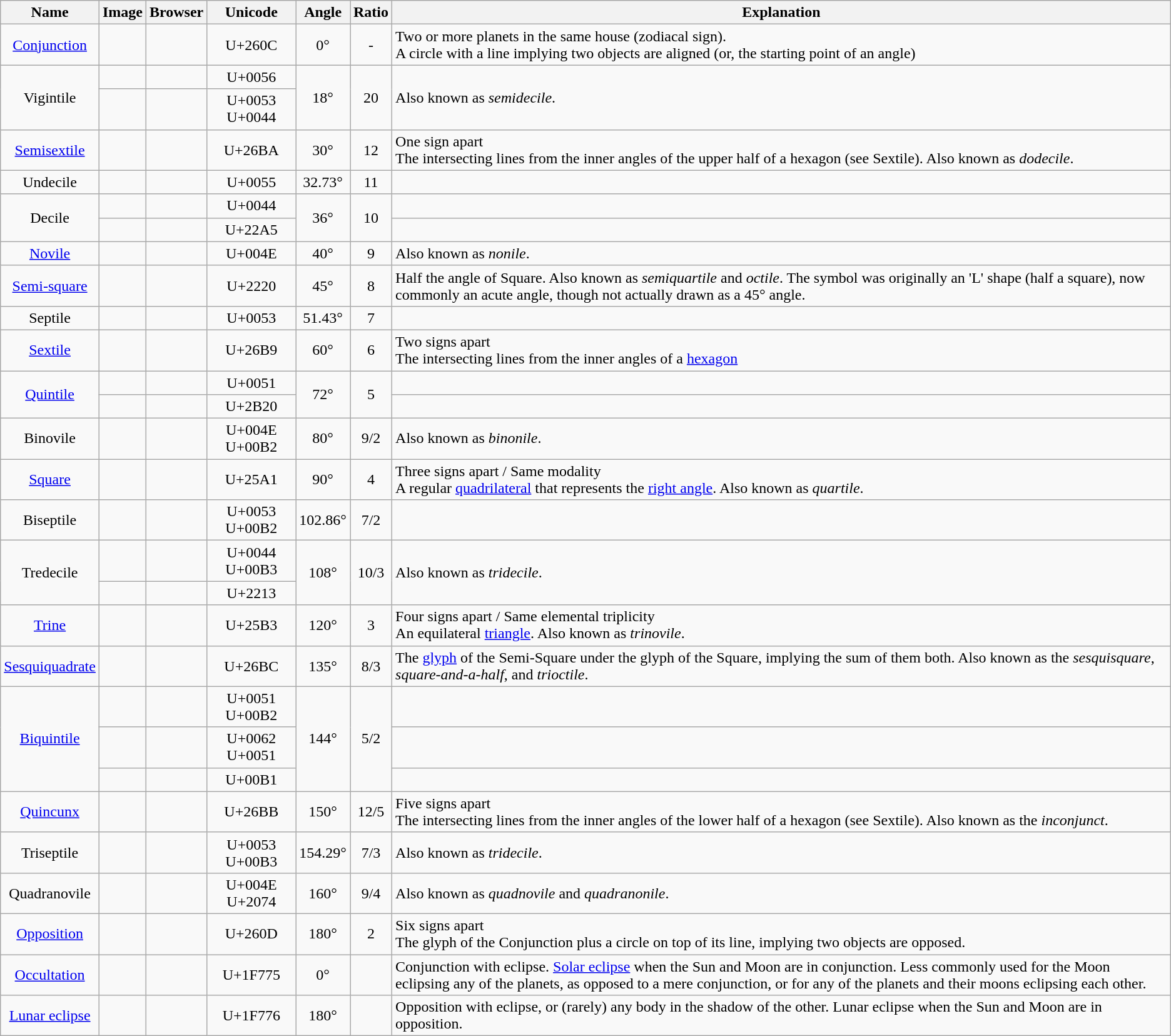<table class="wikitable skin-invert-image" style="text-align:center">
<tr>
<th>Name</th>
<th>Image</th>
<th>Browser</th>
<th>Unicode</th>
<th>Angle</th>
<th>Ratio</th>
<th>Explanation</th>
</tr>
<tr>
<td><a href='#'>Conjunction</a></td>
<td></td>
<td></td>
<td>U+260C</td>
<td>0°</td>
<td>-</td>
<td style="text-align: left;">Two or more planets in the same house (zodiacal sign).<br>A circle with a line implying two objects are aligned (or, the starting point of an angle)</td>
</tr>
<tr>
<td rowspan="2">Vigintile</td>
<td></td>
<td></td>
<td>U+0056</td>
<td rowspan="2">18°</td>
<td rowspan="2">20</td>
<td rowspan="2" style="text-align: left;">Also known as <em>semidecile</em>.</td>
</tr>
<tr>
<td></td>
<td></td>
<td>U+0053 U+0044</td>
</tr>
<tr>
<td><a href='#'>Semisextile</a></td>
<td></td>
<td></td>
<td>U+26BA</td>
<td>30°</td>
<td>12</td>
<td style="text-align: left;">One sign apart<br>The intersecting lines from the inner angles of the upper half of a hexagon (see Sextile).  Also known as <em>dodecile</em>.</td>
</tr>
<tr>
<td>Undecile</td>
<td></td>
<td></td>
<td>U+0055</td>
<td>32.73°</td>
<td>11</td>
</tr>
<tr>
<td rowspan="2">Decile</td>
<td></td>
<td></td>
<td>U+0044</td>
<td rowspan="2">36°</td>
<td rowspan="2">10</td>
<td></td>
</tr>
<tr>
<td></td>
<td></td>
<td>U+22A5</td>
<td></td>
</tr>
<tr>
<td><a href='#'>Novile</a></td>
<td></td>
<td></td>
<td>U+004E</td>
<td>40°</td>
<td>9</td>
<td style="text-align: left;">Also known as <em>nonile</em>.</td>
</tr>
<tr>
<td><a href='#'>Semi-square</a></td>
<td></td>
<td></td>
<td>U+2220</td>
<td>45°</td>
<td>8</td>
<td style="text-align: left;">Half the angle of Square.  Also known as <em>semiquartile</em> and <em>octile</em>. The symbol was originally an 'L' shape (half a square), now commonly an acute angle, though not actually drawn as a 45° angle.</td>
</tr>
<tr>
<td>Septile</td>
<td></td>
<td></td>
<td>U+0053</td>
<td>51.43°</td>
<td>7</td>
</tr>
<tr>
<td><a href='#'>Sextile</a></td>
<td></td>
<td></td>
<td>U+26B9</td>
<td>60°</td>
<td>6</td>
<td style="text-align: left;">Two signs apart<br>The intersecting lines from the inner angles of a <a href='#'>hexagon</a></td>
</tr>
<tr>
<td rowspan="2"><a href='#'>Quintile</a></td>
<td></td>
<td></td>
<td>U+0051</td>
<td rowspan="2">72°</td>
<td rowspan="2">5</td>
<td></td>
</tr>
<tr>
<td></td>
<td></td>
<td>U+2B20</td>
<td></td>
</tr>
<tr>
<td>Binovile</td>
<td></td>
<td></td>
<td>U+004E U+00B2</td>
<td>80°</td>
<td>9/2</td>
<td style="text-align: left;">Also known as <em>binonile</em>.</td>
</tr>
<tr>
<td><a href='#'>Square</a></td>
<td></td>
<td></td>
<td>U+25A1</td>
<td>90°</td>
<td>4</td>
<td style="text-align: left;">Three signs apart / Same modality<br>A regular <a href='#'>quadrilateral</a> that represents the <a href='#'>right angle</a>.  Also known as <em>quartile</em>.</td>
</tr>
<tr>
<td>Biseptile</td>
<td></td>
<td></td>
<td>U+0053 U+00B2</td>
<td>102.86°</td>
<td>7/2</td>
<td></td>
</tr>
<tr>
<td rowspan="2">Tredecile</td>
<td></td>
<td></td>
<td>U+0044 U+00B3</td>
<td rowspan="2">108°</td>
<td rowspan="2">10/3</td>
<td rowspan="2" style="text-align: left;">Also known as <em>tridecile</em>.</td>
</tr>
<tr>
<td></td>
<td></td>
<td>U+2213</td>
</tr>
<tr>
<td><a href='#'>Trine</a></td>
<td></td>
<td></td>
<td>U+25B3</td>
<td>120°</td>
<td>3</td>
<td style="text-align: left;">Four signs apart / Same elemental triplicity<br>An equilateral <a href='#'>triangle</a>.  Also known as <em>trinovile</em>.</td>
</tr>
<tr>
<td><a href='#'>Sesquiquadrate</a></td>
<td></td>
<td></td>
<td>U+26BC</td>
<td>135°</td>
<td>8/3</td>
<td style="text-align: left;">The <a href='#'>glyph</a> of the Semi-Square under the glyph of the Square, implying the sum of them both.  Also known as the <em>sesquisquare</em>, <em>square-and-a-half</em>, and <em>trioctile</em>.</td>
</tr>
<tr>
<td rowspan="3"><a href='#'>Biquintile</a></td>
<td></td>
<td></td>
<td>U+0051 U+00B2</td>
<td rowspan="3">144°</td>
<td rowspan="3">5/2</td>
</tr>
<tr>
<td></td>
<td></td>
<td>U+0062 U+0051</td>
<td></td>
</tr>
<tr>
<td></td>
<td></td>
<td>U+00B1</td>
</tr>
<tr>
<td><a href='#'>Quincunx</a></td>
<td></td>
<td></td>
<td>U+26BB</td>
<td>150°</td>
<td>12/5</td>
<td style="text-align: left;">Five signs apart<br>The intersecting lines from the inner angles of the lower half of a hexagon (see Sextile).  Also known as the <em>inconjunct</em>.</td>
</tr>
<tr>
<td>Triseptile</td>
<td></td>
<td></td>
<td>U+0053 U+00B3</td>
<td>154.29°</td>
<td>7/3</td>
<td style="text-align: left;">Also known as <em>tridecile</em>.</td>
</tr>
<tr>
<td>Quadranovile</td>
<td></td>
<td></td>
<td>U+004E U+2074</td>
<td>160°</td>
<td>9/4</td>
<td style="text-align: left;">Also known as <em>quadnovile</em> and <em>quadranonile</em>.</td>
</tr>
<tr>
<td><a href='#'>Opposition</a></td>
<td></td>
<td></td>
<td>U+260D</td>
<td>180°</td>
<td>2</td>
<td style="text-align: left;">Six signs apart<br>The glyph of the Conjunction plus a circle on top of its line, implying two objects are opposed.</td>
</tr>
<tr>
<td><a href='#'>Occultation</a></td>
<td></td>
<td></td>
<td>U+1F775</td>
<td>0°</td>
<td></td>
<td style="text-align: left;">Conjunction with eclipse. <a href='#'>Solar eclipse</a> when the Sun and Moon are in conjunction. Less commonly used for the Moon eclipsing any of the planets, as opposed to a mere conjunction, or for any of the planets and their moons eclipsing each other.</td>
</tr>
<tr>
<td><a href='#'>Lunar eclipse</a></td>
<td></td>
<td></td>
<td>U+1F776</td>
<td>180°</td>
<td></td>
<td style="text-align: left;">Opposition with eclipse, or (rarely) any body in the shadow of the other. Lunar eclipse when the Sun and Moon are in opposition.</td>
</tr>
</table>
